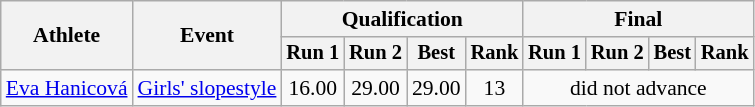<table class="wikitable" style="font-size:90%">
<tr>
<th rowspan=2>Athlete</th>
<th rowspan=2>Event</th>
<th colspan=4>Qualification</th>
<th colspan=5>Final</th>
</tr>
<tr style="font-size:95%">
<th>Run 1</th>
<th>Run 2</th>
<th>Best</th>
<th>Rank</th>
<th>Run 1</th>
<th>Run 2</th>
<th>Best</th>
<th>Rank</th>
</tr>
<tr align=center>
<td align=left><a href='#'>Eva Hanicová</a></td>
<td align=left rowspan=2><a href='#'>Girls' slopestyle</a></td>
<td>16.00</td>
<td>29.00</td>
<td>29.00</td>
<td>13</td>
<td colspan=5>did not advance</td>
</tr>
</table>
